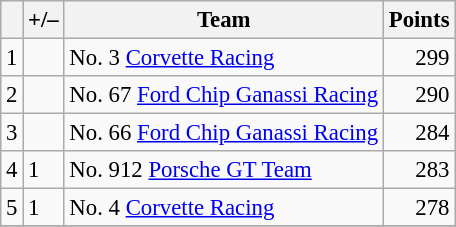<table class="wikitable" style="font-size: 95%;">
<tr>
<th scope="col"></th>
<th scope="col">+/–</th>
<th scope="col">Team</th>
<th scope="col">Points</th>
</tr>
<tr>
<td align=center>1</td>
<td align="left"></td>
<td> No. 3 <a href='#'>Corvette Racing</a></td>
<td align=right>299</td>
</tr>
<tr>
<td align=center>2</td>
<td align="left"></td>
<td> No. 67 <a href='#'>Ford Chip Ganassi Racing</a></td>
<td align=right>290</td>
</tr>
<tr>
<td align=center>3</td>
<td align="left"></td>
<td> No. 66 <a href='#'>Ford Chip Ganassi Racing</a></td>
<td align=right>284</td>
</tr>
<tr>
<td align=center>4</td>
<td align="left"> 1</td>
<td> No. 912 <a href='#'>Porsche GT Team</a></td>
<td align=right>283</td>
</tr>
<tr>
<td align=center>5</td>
<td align="left"> 1</td>
<td> No. 4 <a href='#'>Corvette Racing</a></td>
<td align=right>278</td>
</tr>
<tr>
</tr>
</table>
